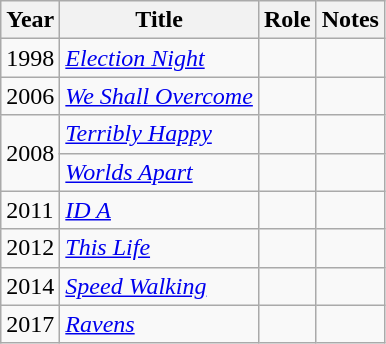<table class="wikitable sortable">
<tr>
<th>Year</th>
<th>Title</th>
<th>Role</th>
<th class="unsortable">Notes</th>
</tr>
<tr>
<td>1998</td>
<td><em><a href='#'>Election Night</a></em></td>
<td></td>
<td></td>
</tr>
<tr>
<td>2006</td>
<td><em><a href='#'>We Shall Overcome</a></em></td>
<td></td>
<td></td>
</tr>
<tr>
<td rowspan=2>2008</td>
<td><em><a href='#'>Terribly Happy</a></em></td>
<td></td>
<td></td>
</tr>
<tr>
<td><em><a href='#'>Worlds Apart</a></em></td>
<td></td>
<td></td>
</tr>
<tr>
<td>2011</td>
<td><em><a href='#'>ID A</a></em></td>
<td></td>
<td></td>
</tr>
<tr>
<td>2012</td>
<td><em><a href='#'>This Life</a></em></td>
<td></td>
<td></td>
</tr>
<tr>
<td>2014</td>
<td><em><a href='#'>Speed Walking</a></em></td>
<td></td>
<td></td>
</tr>
<tr>
<td>2017</td>
<td><em><a href='#'>Ravens</a></em></td>
<td></td>
<td></td>
</tr>
</table>
